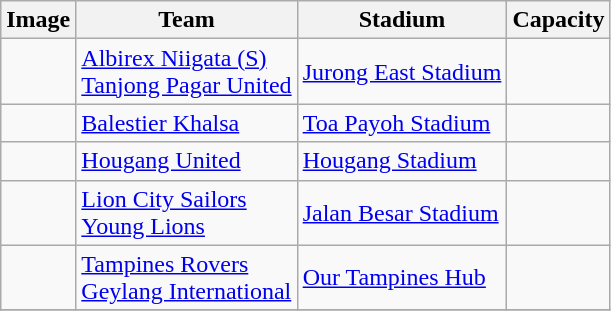<table class="wikitable sortable" style="text-align: left;">
<tr>
<th>Image</th>
<th>Team</th>
<th>Stadium</th>
<th>Capacity</th>
</tr>
<tr>
<td></td>
<td><a href='#'>Albirex Niigata (S)</a> <br> <a href='#'>Tanjong Pagar United</a></td>
<td><a href='#'>Jurong East Stadium</a></td>
<td style="text-align:center;"></td>
</tr>
<tr>
<td></td>
<td><a href='#'>Balestier Khalsa</a></td>
<td><a href='#'>Toa Payoh Stadium</a></td>
<td style="text-align:center;"></td>
</tr>
<tr>
<td></td>
<td><a href='#'>Hougang United</a></td>
<td><a href='#'>Hougang Stadium</a></td>
<td style="text-align:center;"></td>
</tr>
<tr>
<td></td>
<td><a href='#'>Lion City Sailors</a> <br> <a href='#'>Young Lions</a></td>
<td><a href='#'>Jalan Besar Stadium</a></td>
<td style="text-align:center;"></td>
</tr>
<tr>
<td></td>
<td><a href='#'>Tampines Rovers</a> <br> <a href='#'>Geylang International</a></td>
<td><a href='#'>Our Tampines Hub</a></td>
<td style="text-align:center;"></td>
</tr>
<tr>
</tr>
</table>
